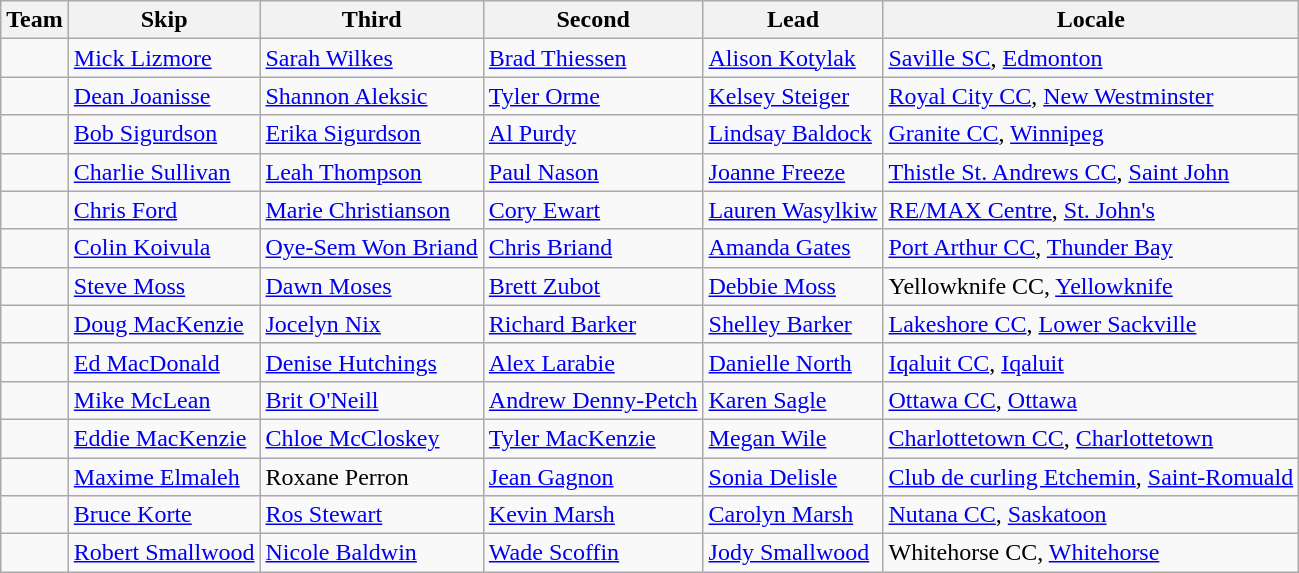<table class="wikitable">
<tr>
<th>Team</th>
<th>Skip</th>
<th>Third</th>
<th>Second</th>
<th>Lead</th>
<th>Locale</th>
</tr>
<tr>
<td></td>
<td><a href='#'>Mick Lizmore</a></td>
<td><a href='#'>Sarah Wilkes</a></td>
<td><a href='#'>Brad Thiessen</a></td>
<td><a href='#'>Alison Kotylak</a></td>
<td><a href='#'>Saville SC</a>, <a href='#'>Edmonton</a></td>
</tr>
<tr>
<td></td>
<td><a href='#'>Dean Joanisse</a></td>
<td><a href='#'>Shannon Aleksic</a></td>
<td><a href='#'>Tyler Orme</a></td>
<td><a href='#'>Kelsey Steiger</a></td>
<td><a href='#'>Royal City CC</a>, <a href='#'>New Westminster</a></td>
</tr>
<tr>
<td></td>
<td><a href='#'>Bob Sigurdson</a></td>
<td><a href='#'>Erika Sigurdson</a></td>
<td><a href='#'>Al Purdy</a></td>
<td><a href='#'>Lindsay Baldock</a></td>
<td><a href='#'>Granite CC</a>, <a href='#'>Winnipeg</a></td>
</tr>
<tr>
<td></td>
<td><a href='#'>Charlie Sullivan</a></td>
<td><a href='#'>Leah Thompson</a></td>
<td><a href='#'>Paul Nason</a></td>
<td><a href='#'>Joanne Freeze</a></td>
<td><a href='#'>Thistle St. Andrews CC</a>, <a href='#'>Saint John</a></td>
</tr>
<tr>
<td></td>
<td><a href='#'>Chris Ford</a></td>
<td><a href='#'>Marie Christianson</a></td>
<td><a href='#'>Cory Ewart</a></td>
<td><a href='#'>Lauren Wasylkiw</a></td>
<td><a href='#'>RE/MAX Centre</a>, <a href='#'>St. John's</a></td>
</tr>
<tr>
<td></td>
<td><a href='#'>Colin Koivula</a></td>
<td><a href='#'>Oye-Sem Won Briand</a></td>
<td><a href='#'>Chris Briand</a></td>
<td><a href='#'>Amanda Gates</a></td>
<td><a href='#'>Port Arthur CC</a>, <a href='#'>Thunder Bay</a></td>
</tr>
<tr>
<td></td>
<td><a href='#'>Steve Moss</a></td>
<td><a href='#'>Dawn Moses</a></td>
<td><a href='#'>Brett Zubot</a></td>
<td><a href='#'>Debbie Moss</a></td>
<td>Yellowknife CC, <a href='#'>Yellowknife</a></td>
</tr>
<tr>
<td></td>
<td><a href='#'>Doug MacKenzie</a></td>
<td><a href='#'>Jocelyn Nix</a></td>
<td><a href='#'>Richard Barker</a></td>
<td><a href='#'>Shelley Barker</a></td>
<td><a href='#'>Lakeshore CC</a>, <a href='#'>Lower Sackville</a></td>
</tr>
<tr>
<td></td>
<td><a href='#'>Ed MacDonald</a></td>
<td><a href='#'>Denise Hutchings</a></td>
<td><a href='#'>Alex Larabie</a></td>
<td><a href='#'>Danielle North</a></td>
<td><a href='#'>Iqaluit CC</a>, <a href='#'>Iqaluit</a></td>
</tr>
<tr>
<td></td>
<td><a href='#'>Mike McLean</a></td>
<td><a href='#'>Brit O'Neill</a></td>
<td><a href='#'>Andrew Denny-Petch</a></td>
<td><a href='#'>Karen Sagle</a></td>
<td><a href='#'>Ottawa CC</a>, <a href='#'>Ottawa</a></td>
</tr>
<tr>
<td></td>
<td><a href='#'>Eddie MacKenzie</a></td>
<td><a href='#'>Chloe McCloskey</a></td>
<td><a href='#'>Tyler MacKenzie</a></td>
<td><a href='#'>Megan Wile</a></td>
<td><a href='#'>Charlottetown CC</a>, <a href='#'>Charlottetown</a></td>
</tr>
<tr>
<td></td>
<td><a href='#'>Maxime Elmaleh</a></td>
<td>Roxane Perron</td>
<td><a href='#'>Jean Gagnon</a></td>
<td><a href='#'>Sonia Delisle</a></td>
<td><a href='#'>Club de curling Etchemin</a>, <a href='#'>Saint-Romuald</a></td>
</tr>
<tr>
<td></td>
<td><a href='#'>Bruce Korte</a></td>
<td><a href='#'>Ros Stewart</a></td>
<td><a href='#'>Kevin Marsh</a></td>
<td><a href='#'>Carolyn Marsh</a></td>
<td><a href='#'>Nutana CC</a>, <a href='#'>Saskatoon</a></td>
</tr>
<tr>
<td></td>
<td><a href='#'>Robert Smallwood</a></td>
<td><a href='#'>Nicole Baldwin</a></td>
<td><a href='#'>Wade Scoffin</a></td>
<td><a href='#'>Jody Smallwood</a></td>
<td>Whitehorse CC, <a href='#'>Whitehorse</a></td>
</tr>
</table>
